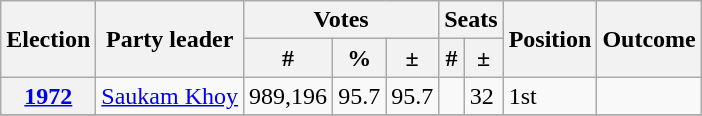<table class="wikitable">
<tr>
<th rowspan="2">Election</th>
<th rowspan="2">Party leader</th>
<th colspan="3">Votes</th>
<th colspan="2">Seats</th>
<th rowspan="2">Position</th>
<th rowspan="2">Outcome</th>
</tr>
<tr>
<th>#</th>
<th>%</th>
<th>±</th>
<th>#</th>
<th>±</th>
</tr>
<tr>
<th><a href='#'>1972</a></th>
<td><a href='#'>Saukam Khoy</a></td>
<td>989,196</td>
<td>95.7</td>
<td>95.7</td>
<td></td>
<td>32</td>
<td>1st</td>
<td></td>
</tr>
<tr>
</tr>
</table>
